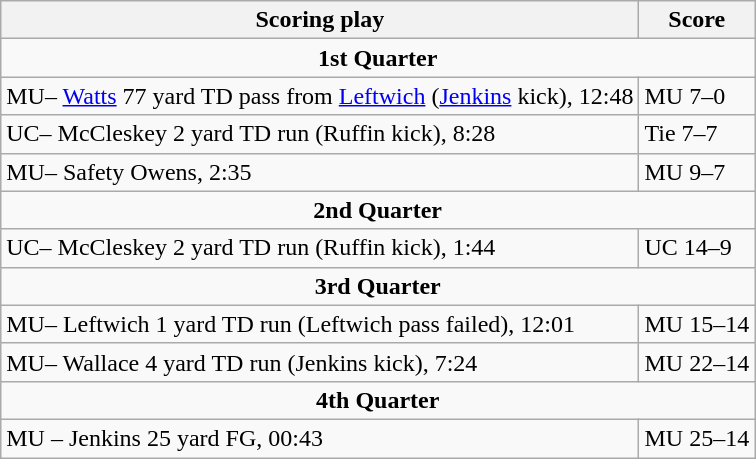<table class="wikitable">
<tr>
<th>Scoring play</th>
<th>Score</th>
</tr>
<tr>
<td colspan="4" align="center"><strong>1st Quarter</strong></td>
</tr>
<tr>
<td>MU– <a href='#'>Watts</a> 77 yard TD pass from <a href='#'>Leftwich</a> (<a href='#'>Jenkins</a> kick), 12:48</td>
<td>MU 7–0</td>
</tr>
<tr>
<td>UC– McCleskey 2 yard TD run (Ruffin kick), 8:28</td>
<td>Tie 7–7</td>
</tr>
<tr>
<td>MU– Safety Owens, 2:35</td>
<td>MU 9–7</td>
</tr>
<tr>
<td colspan="4" align="center"><strong>2nd Quarter</strong></td>
</tr>
<tr>
<td>UC– McCleskey 2 yard TD run (Ruffin kick), 1:44</td>
<td>UC 14–9</td>
</tr>
<tr>
<td colspan="4" align="center"><strong>3rd Quarter</strong></td>
</tr>
<tr>
<td>MU– Leftwich 1 yard TD run (Leftwich pass failed), 12:01</td>
<td>MU 15–14</td>
</tr>
<tr>
<td>MU– Wallace 4 yard TD run (Jenkins kick), 7:24</td>
<td>MU 22–14</td>
</tr>
<tr>
<td colspan="4" align="center"><strong>4th Quarter</strong></td>
</tr>
<tr>
<td>MU – Jenkins 25 yard FG, 00:43</td>
<td>MU 25–14</td>
</tr>
</table>
